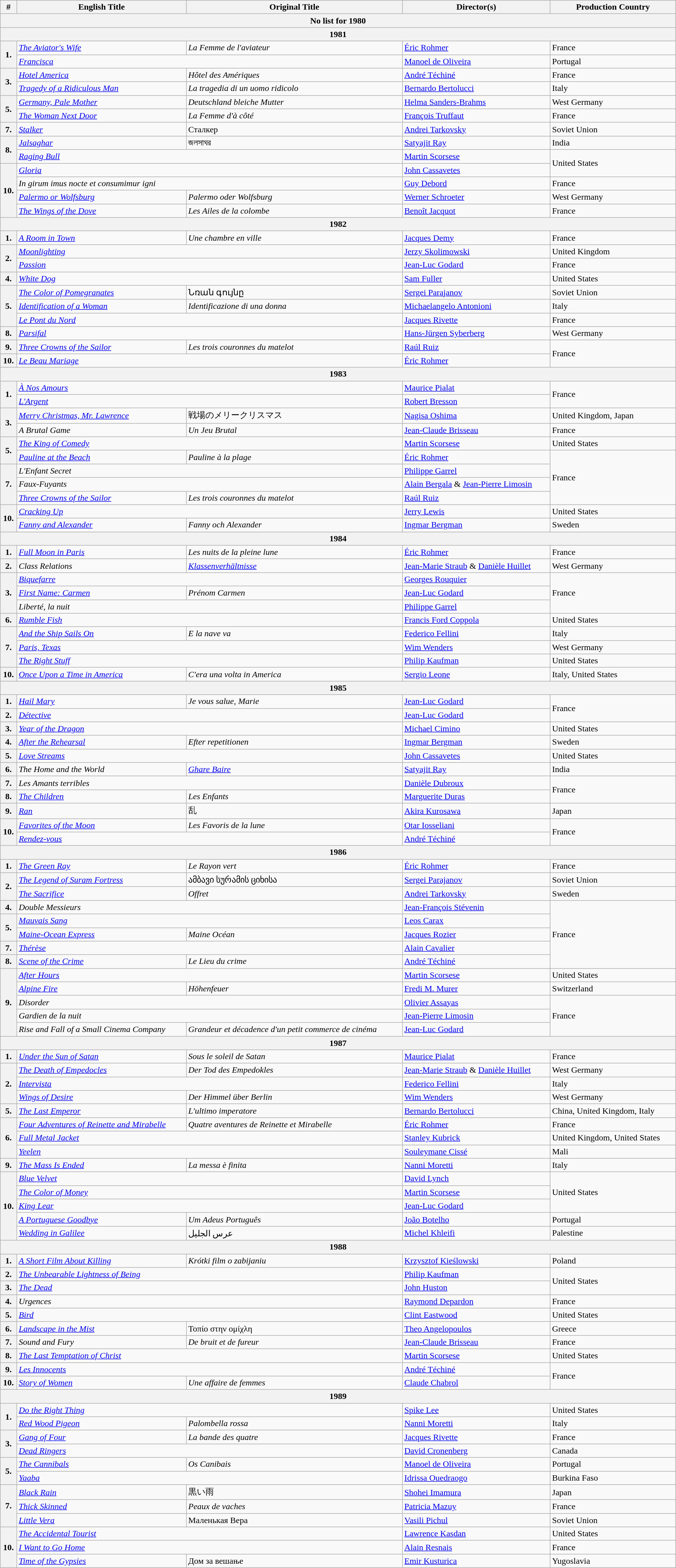<table class="wikitable" style="width:100%;" cellpadding="5">
<tr>
<th>#</th>
<th>English Title</th>
<th>Original Title</th>
<th>Director(s)</th>
<th>Production Country</th>
</tr>
<tr>
<th colspan="5">No list for 1980</th>
</tr>
<tr>
<th colspan="5">1981</th>
</tr>
<tr>
<th rowspan="2">1.</th>
<td><em><a href='#'>The Aviator's Wife</a></em></td>
<td><em>La Femme de l'aviateur</em></td>
<td><a href='#'>Éric Rohmer</a></td>
<td>France</td>
</tr>
<tr>
<td colspan="2"><em><a href='#'>Francisca</a></em></td>
<td><a href='#'>Manoel de Oliveira</a></td>
<td>Portugal</td>
</tr>
<tr>
<th rowspan="2">3.</th>
<td><em><a href='#'>Hotel America</a></em></td>
<td><em>Hôtel des Amériques</em></td>
<td><a href='#'>André Téchiné</a></td>
<td>France</td>
</tr>
<tr>
<td><em><a href='#'>Tragedy of a Ridiculous Man</a></em></td>
<td><em>La tragedia di un uomo ridicolo</em></td>
<td><a href='#'>Bernardo Bertolucci</a></td>
<td>Italy</td>
</tr>
<tr>
<th rowspan="2">5.</th>
<td><em><a href='#'>Germany, Pale Mother</a></em></td>
<td><em>Deutschland bleiche Mutter</em></td>
<td><a href='#'>Helma Sanders-Brahms</a></td>
<td>West Germany</td>
</tr>
<tr>
<td><em><a href='#'>The Woman Next Door</a></em></td>
<td><em>La Femme d'à côté</em></td>
<td><a href='#'>François Truffaut</a></td>
<td>France</td>
</tr>
<tr>
<th>7.</th>
<td><em><a href='#'>Stalker</a></em></td>
<td>Сталкер</td>
<td><a href='#'>Andrei Tarkovsky</a></td>
<td>Soviet Union</td>
</tr>
<tr>
<th rowspan="2">8.</th>
<td><em><a href='#'>Jalsaghar</a></em></td>
<td>জলসাঘর</td>
<td><a href='#'>Satyajit Ray</a></td>
<td>India</td>
</tr>
<tr>
<td colspan="2"><em><a href='#'>Raging Bull</a></em></td>
<td><a href='#'>Martin Scorsese</a></td>
<td rowspan="2">United States</td>
</tr>
<tr>
<th rowspan="4">10.</th>
<td colspan="2"><em><a href='#'>Gloria</a></em></td>
<td><a href='#'>John Cassavetes</a></td>
</tr>
<tr>
<td colspan="2"><em>In girum imus nocte et consumimur igni</em></td>
<td><a href='#'>Guy Debord</a></td>
<td>France</td>
</tr>
<tr>
<td><em><a href='#'>Palermo or Wolfsburg</a></em></td>
<td><em>Palermo oder Wolfsburg</em></td>
<td><a href='#'>Werner Schroeter</a></td>
<td>West Germany</td>
</tr>
<tr>
<td><em><a href='#'>The Wings of the Dove</a></em></td>
<td><em>Les Ailes de la colombe</em></td>
<td><a href='#'>Benoît Jacquot</a></td>
<td>France</td>
</tr>
<tr>
<th colspan="5">1982</th>
</tr>
<tr>
<th>1.</th>
<td><em><a href='#'>A Room in Town</a></em></td>
<td><em>Une chambre en ville</em></td>
<td><a href='#'>Jacques Demy</a></td>
<td>France</td>
</tr>
<tr>
<th rowspan="2">2.</th>
<td colspan="2"><em><a href='#'>Moonlighting</a></em></td>
<td><a href='#'>Jerzy Skolimowski</a></td>
<td>United Kingdom</td>
</tr>
<tr>
<td colspan="2"><em><a href='#'>Passion</a></em></td>
<td><a href='#'>Jean-Luc Godard</a></td>
<td>France</td>
</tr>
<tr>
<th>4.</th>
<td colspan="2"><em><a href='#'>White Dog</a></em></td>
<td><a href='#'>Sam Fuller</a></td>
<td>United States</td>
</tr>
<tr>
<th rowspan="3">5.</th>
<td><em><a href='#'>The Color of Pomegranates</a></em></td>
<td>Նռան գույնը</td>
<td><a href='#'>Sergei Parajanov</a></td>
<td>Soviet Union</td>
</tr>
<tr>
<td><em><a href='#'>Identification of a Woman</a></em></td>
<td><em>Identificazione di una donna</em></td>
<td><a href='#'>Michaelangelo Antonioni</a></td>
<td>Italy</td>
</tr>
<tr>
<td colspan="2"><em><a href='#'>Le Pont du Nord</a></em></td>
<td><a href='#'>Jacques Rivette</a></td>
<td>France</td>
</tr>
<tr>
<th>8.</th>
<td colspan="2"><em><a href='#'>Parsifal</a></em></td>
<td><a href='#'>Hans-Jürgen Syberberg</a></td>
<td>West Germany</td>
</tr>
<tr>
<th>9.</th>
<td><em><a href='#'>Three Crowns of the Sailor</a></em></td>
<td><em>Les trois couronnes du matelot</em></td>
<td><a href='#'>Raúl Ruiz</a></td>
<td rowspan="2">France</td>
</tr>
<tr>
<th>10.</th>
<td colspan="2"><em><a href='#'>Le Beau Mariage</a></em></td>
<td><a href='#'>Éric Rohmer</a></td>
</tr>
<tr>
<th colspan="5">1983</th>
</tr>
<tr>
<th rowspan="2">1.</th>
<td colspan="2"><em><a href='#'>À Nos Amours</a></em></td>
<td><a href='#'>Maurice Pialat</a></td>
<td rowspan="2">France</td>
</tr>
<tr>
<td colspan="2"><em><a href='#'>L'Argent</a></em></td>
<td><a href='#'>Robert Bresson</a></td>
</tr>
<tr>
<th rowspan="2">3.</th>
<td><em><a href='#'>Merry Christmas, Mr. Lawrence</a></em></td>
<td>戦場のメリークリスマス</td>
<td><a href='#'>Nagisa Oshima</a></td>
<td>United Kingdom, Japan</td>
</tr>
<tr>
<td><em>A Brutal Game</em></td>
<td><em>Un Jeu Brutal</em></td>
<td><a href='#'>Jean-Claude Brisseau</a></td>
<td>France</td>
</tr>
<tr>
<th rowspan="2">5.</th>
<td colspan="2"><em><a href='#'>The King of Comedy</a></em></td>
<td><a href='#'>Martin Scorsese</a></td>
<td>United States</td>
</tr>
<tr>
<td><em><a href='#'>Pauline at the Beach</a></em></td>
<td><em>Pauline à la plage</em></td>
<td><a href='#'>Éric Rohmer</a></td>
<td rowspan="4">France</td>
</tr>
<tr>
<th rowspan="3">7.</th>
<td colspan="2"><em>L'Enfant Secret</em></td>
<td><a href='#'>Philippe Garrel</a></td>
</tr>
<tr>
<td colspan="2"><em>Faux-Fuyants</em></td>
<td><a href='#'>Alain Bergala</a> & <a href='#'>Jean-Pierre Limosin</a></td>
</tr>
<tr>
<td><em><a href='#'>Three Crowns of the Sailor</a></em></td>
<td><em>Les trois couronnes du matelot</em></td>
<td><a href='#'>Raúl Ruiz</a></td>
</tr>
<tr>
<th rowspan="2">10.</th>
<td colspan="2"><em><a href='#'>Cracking Up</a></em></td>
<td><a href='#'>Jerry Lewis</a></td>
<td>United States</td>
</tr>
<tr>
<td><em><a href='#'>Fanny and Alexander</a></em></td>
<td><em>Fanny och Alexander</em></td>
<td><a href='#'>Ingmar Bergman</a></td>
<td>Sweden</td>
</tr>
<tr>
<th colspan="5">1984</th>
</tr>
<tr>
<th>1.</th>
<td><em><a href='#'>Full Moon in Paris</a></em></td>
<td><em>Les nuits de la pleine lune</em></td>
<td><a href='#'>Éric Rohmer</a></td>
<td>France</td>
</tr>
<tr>
<th>2.</th>
<td><em>Class Relations</em></td>
<td><em><a href='#'>Klassenverhältnisse</a></em></td>
<td><a href='#'>Jean-Marie Straub</a> & <a href='#'>Danièle Huillet</a></td>
<td>West Germany</td>
</tr>
<tr>
<th rowspan="3">3.</th>
<td colspan="2"><em><a href='#'>Biquefarre</a></em></td>
<td><a href='#'>Georges Rouquier</a></td>
<td rowspan="3">France</td>
</tr>
<tr>
<td><em><a href='#'>First Name: Carmen</a></em></td>
<td><em>Prénom Carmen</em></td>
<td><a href='#'>Jean-Luc Godard</a></td>
</tr>
<tr>
<td colspan="2"><em>Liberté, la nuit</em></td>
<td><a href='#'>Philippe Garrel</a></td>
</tr>
<tr>
<th>6.</th>
<td colspan="2"><em><a href='#'>Rumble Fish</a></em></td>
<td><a href='#'>Francis Ford Coppola</a></td>
<td>United States</td>
</tr>
<tr>
<th rowspan="3">7.</th>
<td><em><a href='#'>And the Ship Sails On</a></em></td>
<td><em>E la nave va</em></td>
<td><a href='#'>Federico Fellini</a></td>
<td>Italy</td>
</tr>
<tr>
<td colspan="2"><em><a href='#'>Paris, Texas</a></em></td>
<td><a href='#'>Wim Wenders</a></td>
<td>West Germany</td>
</tr>
<tr>
<td colspan="2"><em><a href='#'>The Right Stuff</a></em></td>
<td><a href='#'>Philip Kaufman</a></td>
<td>United States</td>
</tr>
<tr>
<th>10.</th>
<td><em><a href='#'>Once Upon a Time in America</a></em></td>
<td><em>C'era una volta in America</em></td>
<td><a href='#'>Sergio Leone</a></td>
<td>Italy, United States</td>
</tr>
<tr>
<th colspan="5">1985</th>
</tr>
<tr>
<th>1.</th>
<td><em><a href='#'>Hail Mary</a></em></td>
<td><em>Je vous salue, Marie</em></td>
<td><a href='#'>Jean-Luc Godard</a></td>
<td rowspan="2">France</td>
</tr>
<tr>
<th>2.</th>
<td colspan="2"><em><a href='#'>Détective</a></em></td>
<td><a href='#'>Jean-Luc Godard</a></td>
</tr>
<tr>
<th>3.</th>
<td colspan="2"><em><a href='#'>Year of the Dragon</a></em></td>
<td><a href='#'>Michael Cimino</a></td>
<td>United States</td>
</tr>
<tr>
<th>4.</th>
<td><em><a href='#'>After the Rehearsal</a></em></td>
<td><em>Efter repetitionen</em></td>
<td><a href='#'>Ingmar Bergman</a></td>
<td>Sweden</td>
</tr>
<tr>
<th>5.</th>
<td colspan="2"><em><a href='#'>Love Streams</a></em></td>
<td><a href='#'>John Cassavetes</a></td>
<td>United States</td>
</tr>
<tr>
<th>6.</th>
<td><em>The Home and the World</em></td>
<td><em><a href='#'>Ghare Baire</a></em></td>
<td><a href='#'>Satyajit Ray</a></td>
<td>India</td>
</tr>
<tr>
<th>7.</th>
<td colspan="2"><em>Les Amants terribles</em></td>
<td><a href='#'>Danièle Dubroux</a></td>
<td rowspan="2">France</td>
</tr>
<tr>
<th>8.</th>
<td><em><a href='#'>The Children</a></em></td>
<td><em>Les Enfants</em></td>
<td><a href='#'>Marguerite Duras</a></td>
</tr>
<tr>
<th>9.</th>
<td><em><a href='#'>Ran</a></em></td>
<td>乱</td>
<td><a href='#'>Akira Kurosawa</a></td>
<td>Japan</td>
</tr>
<tr>
<th rowspan="2">10.</th>
<td><em><a href='#'>Favorites of the Moon</a></em></td>
<td><em>Les Favoris de la lune</em></td>
<td><a href='#'>Otar Iosseliani</a></td>
<td rowspan="2">France</td>
</tr>
<tr>
<td colspan="2"><em><a href='#'>Rendez-vous</a></em></td>
<td><a href='#'>André Téchiné</a></td>
</tr>
<tr>
<th colspan="5">1986</th>
</tr>
<tr>
<th>1.</th>
<td><em><a href='#'>The Green Ray</a></em></td>
<td><em>Le Rayon vert</em></td>
<td><a href='#'>Éric Rohmer</a></td>
<td>France</td>
</tr>
<tr>
<th rowspan="2">2.</th>
<td><em><a href='#'>The Legend of Suram Fortress</a></em></td>
<td>ამბავი სურამის ციხისა</td>
<td><a href='#'>Sergei Parajanov</a></td>
<td>Soviet Union</td>
</tr>
<tr>
<td><em><a href='#'>The Sacrifice</a></em></td>
<td><em>Offret</em></td>
<td><a href='#'>Andrei Tarkovsky</a></td>
<td>Sweden</td>
</tr>
<tr>
<th>4.</th>
<td colspan="2"><em>Double Messieurs</em></td>
<td><a href='#'>Jean-François Stévenin</a></td>
<td rowspan="5">France</td>
</tr>
<tr>
<th rowspan="2">5.</th>
<td colspan="2"><em><a href='#'>Mauvais Sang</a></em></td>
<td><a href='#'>Leos Carax</a></td>
</tr>
<tr>
<td><em><a href='#'>Maine-Ocean Express</a></em></td>
<td><em>Maine Océan</em></td>
<td><a href='#'>Jacques Rozier</a></td>
</tr>
<tr>
<th>7.</th>
<td colspan="2"><em><a href='#'>Thérèse</a></em></td>
<td><a href='#'>Alain Cavalier</a></td>
</tr>
<tr>
<th>8.</th>
<td><em><a href='#'>Scene of the Crime</a></em></td>
<td><em>Le Lieu du crime</em></td>
<td><a href='#'>André Téchiné</a></td>
</tr>
<tr>
<th rowspan="5">9.</th>
<td colspan="2"><em><a href='#'>After Hours</a></em></td>
<td><a href='#'>Martin Scorsese</a></td>
<td>United States</td>
</tr>
<tr>
<td><em><a href='#'>Alpine Fire</a></em></td>
<td><em>Höhenfeuer</em></td>
<td><a href='#'>Fredi M. Murer</a></td>
<td>Switzerland</td>
</tr>
<tr>
<td colspan="2"><em>Disorder</em></td>
<td><a href='#'>Olivier Assayas</a></td>
<td rowspan="3">France</td>
</tr>
<tr>
<td colspan="2"><em>Gardien de la nuit</em></td>
<td><a href='#'>Jean-Pierre Limosin</a></td>
</tr>
<tr>
<td><em>Rise and Fall of a Small Cinema Company</em></td>
<td><em>Grandeur et décadence d'un petit commerce de cinéma</em></td>
<td><a href='#'>Jean-Luc Godard</a></td>
</tr>
<tr>
<th colspan="5">1987</th>
</tr>
<tr>
<th>1.</th>
<td><em><a href='#'>Under the Sun of Satan</a></em></td>
<td><em>Sous le soleil de Satan</em></td>
<td><a href='#'>Maurice Pialat</a></td>
<td>France</td>
</tr>
<tr>
<th rowspan="3">2.</th>
<td><em><a href='#'>The Death of Empedocles</a></em></td>
<td><em>Der Tod des Empedokles</em></td>
<td><a href='#'>Jean-Marie Straub</a> & <a href='#'>Danièle Huillet</a></td>
<td>West Germany</td>
</tr>
<tr>
<td colspan="2"><em><a href='#'>Intervista</a></em></td>
<td><a href='#'>Federico Fellini</a></td>
<td>Italy</td>
</tr>
<tr>
<td><em><a href='#'>Wings of Desire</a></em></td>
<td><em>Der Himmel über Berlin</em></td>
<td><a href='#'>Wim Wenders</a></td>
<td>West Germany</td>
</tr>
<tr>
<th>5.</th>
<td><em><a href='#'>The Last Emperor</a></em></td>
<td><em>L'ultimo imperatore</em></td>
<td><a href='#'>Bernardo Bertolucci</a></td>
<td>China, United Kingdom, Italy</td>
</tr>
<tr>
<th rowspan="3">6.</th>
<td><em><a href='#'>Four Adventures of Reinette and Mirabelle</a></em></td>
<td><em>Quatre aventures de Reinette et Mirabelle</em></td>
<td><a href='#'>Éric Rohmer</a></td>
<td>France</td>
</tr>
<tr>
<td colspan="2"><em><a href='#'>Full Metal Jacket</a></em></td>
<td><a href='#'>Stanley Kubrick</a></td>
<td>United Kingdom, United States</td>
</tr>
<tr>
<td colspan="2"><em><a href='#'>Yeelen</a></em></td>
<td><a href='#'>Souleymane Cissé</a></td>
<td>Mali</td>
</tr>
<tr>
<th>9.</th>
<td><em><a href='#'>The Mass Is Ended</a></em></td>
<td><em>La messa è finita</em></td>
<td><a href='#'>Nanni Moretti</a></td>
<td>Italy</td>
</tr>
<tr>
<th rowspan="5">10.</th>
<td colspan="2"><em><a href='#'>Blue Velvet</a></em></td>
<td><a href='#'>David Lynch</a></td>
<td rowspan="3">United States</td>
</tr>
<tr>
<td colspan="2"><em><a href='#'>The Color of Money</a></em></td>
<td><a href='#'>Martin Scorsese</a></td>
</tr>
<tr>
<td colspan="2"><em><a href='#'>King Lear</a></em></td>
<td><a href='#'>Jean-Luc Godard</a></td>
</tr>
<tr>
<td><em><a href='#'>A Portuguese Goodbye</a></em></td>
<td><em>Um Adeus Português</em></td>
<td><a href='#'>João Botelho</a></td>
<td>Portugal</td>
</tr>
<tr>
<td><em><a href='#'>Wedding in Galilee</a></em></td>
<td>عرس الجليل</td>
<td><a href='#'>Michel Khleifi</a></td>
<td>Palestine</td>
</tr>
<tr>
<th colspan="5">1988</th>
</tr>
<tr>
<th>1.</th>
<td><em><a href='#'>A Short Film About Killing</a></em></td>
<td><em>Krótki film o zabijaniu</em></td>
<td><a href='#'>Krzysztof Kieślowski</a></td>
<td>Poland</td>
</tr>
<tr>
<th>2.</th>
<td colspan="2"><em><a href='#'>The Unbearable Lightness of Being</a></em></td>
<td><a href='#'>Philip Kaufman</a></td>
<td rowspan="2">United States</td>
</tr>
<tr>
<th>3.</th>
<td colspan="2"><em><a href='#'>The Dead</a></em></td>
<td><a href='#'>John Huston</a></td>
</tr>
<tr>
<th>4.</th>
<td colspan="2"><em>Urgences</em></td>
<td><a href='#'>Raymond Depardon</a></td>
<td>France</td>
</tr>
<tr>
<th>5.</th>
<td colspan="2"><em><a href='#'>Bird</a></em></td>
<td><a href='#'>Clint Eastwood</a></td>
<td>United States</td>
</tr>
<tr>
<th>6.</th>
<td><em><a href='#'>Landscape in the Mist</a></em></td>
<td>Τοπίο στην ομίχλη</td>
<td><a href='#'>Theo Angelopoulos</a></td>
<td>Greece</td>
</tr>
<tr>
<th>7.</th>
<td><em>Sound and Fury</em></td>
<td><em>De bruit et de fureur</em></td>
<td><a href='#'>Jean-Claude Brisseau</a></td>
<td>France</td>
</tr>
<tr>
<th>8.</th>
<td colspan="2"><em><a href='#'>The Last Temptation of Christ</a></em></td>
<td><a href='#'>Martin Scorsese</a></td>
<td>United States</td>
</tr>
<tr>
<th>9.</th>
<td colspan="2"><em><a href='#'>Les Innocents</a></em></td>
<td><a href='#'>André Téchiné</a></td>
<td rowspan="2">France</td>
</tr>
<tr>
<th>10.</th>
<td><em><a href='#'>Story of Women</a></em></td>
<td><em>Une affaire de femmes</em></td>
<td><a href='#'>Claude Chabrol</a></td>
</tr>
<tr>
<th colspan="5">1989</th>
</tr>
<tr>
<th rowspan="2">1.</th>
<td colspan="2"><em><a href='#'>Do the Right Thing</a></em></td>
<td><a href='#'>Spike Lee</a></td>
<td>United States</td>
</tr>
<tr>
<td><em><a href='#'>Red Wood Pigeon</a></em></td>
<td><em>Palombella rossa</em></td>
<td><a href='#'>Nanni Moretti</a></td>
<td>Italy</td>
</tr>
<tr>
<th rowspan="2">3.</th>
<td><em><a href='#'>Gang of Four</a></em></td>
<td><em>La bande des quatre</em></td>
<td><a href='#'>Jacques Rivette</a></td>
<td>France</td>
</tr>
<tr>
<td colspan="2"><em><a href='#'>Dead Ringers</a></em></td>
<td><a href='#'>David Cronenberg</a></td>
<td>Canada</td>
</tr>
<tr>
<th rowspan="2">5.</th>
<td><em><a href='#'>The Cannibals</a></em></td>
<td><em>Os Canibais</em></td>
<td><a href='#'>Manoel de Oliveira</a></td>
<td>Portugal</td>
</tr>
<tr>
<td colspan="2"><em><a href='#'>Yaaba</a></em></td>
<td><a href='#'>Idrissa Ouedraogo</a></td>
<td>Burkina Faso</td>
</tr>
<tr>
<th rowspan="3">7.</th>
<td><em><a href='#'>Black Rain</a></em></td>
<td>黒い雨</td>
<td><a href='#'>Shohei Imamura</a></td>
<td>Japan</td>
</tr>
<tr>
<td><em><a href='#'>Thick Skinned</a></em></td>
<td><em>Peaux de vaches</em></td>
<td><a href='#'>Patricia Mazuy</a></td>
<td>France</td>
</tr>
<tr>
<td><em><a href='#'>Little Vera</a></em></td>
<td>Маленькая Вера</td>
<td><a href='#'>Vasili Pichul</a></td>
<td>Soviet Union</td>
</tr>
<tr>
<th rowspan="3">10.</th>
<td colspan="2"><em><a href='#'>The Accidental Tourist</a></em></td>
<td><a href='#'>Lawrence Kasdan</a></td>
<td>United States</td>
</tr>
<tr>
<td colspan="2"><em><a href='#'>I Want to Go Home</a></em></td>
<td><a href='#'>Alain Resnais</a></td>
<td>France</td>
</tr>
<tr>
<td><em><a href='#'>Time of the Gypsies</a></em></td>
<td>Дом за вешање</td>
<td><a href='#'>Emir Kusturica</a></td>
<td>Yugoslavia</td>
</tr>
</table>
